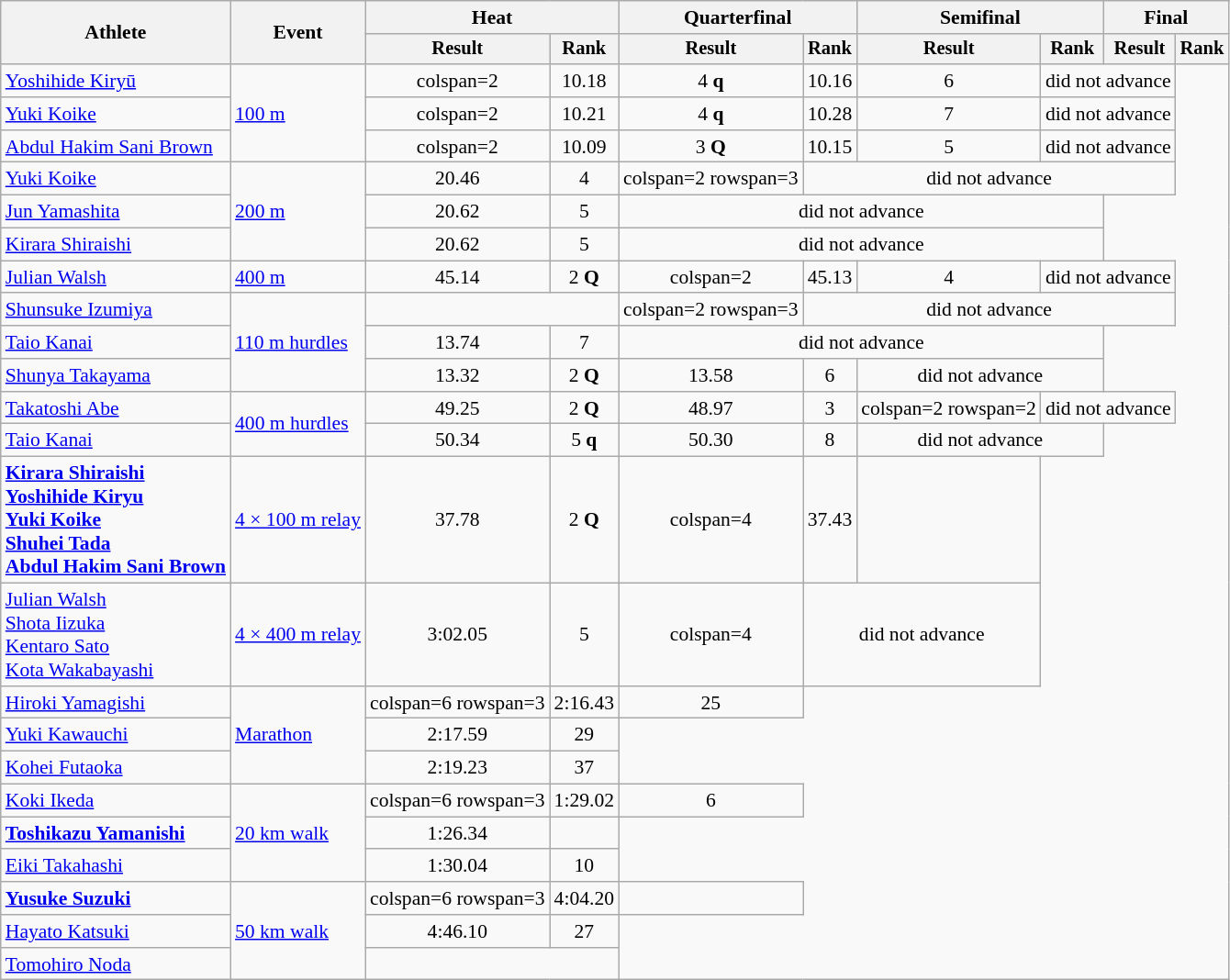<table class="wikitable" style="font-size:90%">
<tr>
<th rowspan="2">Athlete</th>
<th rowspan="2">Event</th>
<th colspan="2">Heat</th>
<th colspan="2">Quarterfinal</th>
<th colspan="2">Semifinal</th>
<th colspan="2">Final</th>
</tr>
<tr style="font-size:95%">
<th>Result</th>
<th>Rank</th>
<th>Result</th>
<th>Rank</th>
<th>Result</th>
<th>Rank</th>
<th>Result</th>
<th>Rank</th>
</tr>
<tr align=center>
<td align=left><a href='#'>Yoshihide Kiryū</a></td>
<td align=left rowspan=3><a href='#'>100 m</a></td>
<td>colspan=2 </td>
<td>10.18</td>
<td>4 <strong>q</strong></td>
<td>10.16</td>
<td>6</td>
<td colspan="2">did not advance</td>
</tr>
<tr align=center>
<td align=left><a href='#'>Yuki Koike</a></td>
<td>colspan=2 </td>
<td>10.21</td>
<td>4 <strong>q</strong></td>
<td>10.28</td>
<td>7</td>
<td colspan="2">did not advance</td>
</tr>
<tr align=center>
<td align=left><a href='#'>Abdul Hakim Sani Brown</a></td>
<td>colspan=2 </td>
<td>10.09</td>
<td>3 <strong>Q</strong></td>
<td>10.15</td>
<td>5</td>
<td colspan="2">did not advance</td>
</tr>
<tr align=center>
<td align=left><a href='#'>Yuki Koike</a></td>
<td align=left rowspan=3><a href='#'>200 m</a></td>
<td>20.46</td>
<td>4</td>
<td>colspan=2 rowspan=3 </td>
<td colspan="4">did not advance</td>
</tr>
<tr align=center>
<td align=left><a href='#'>Jun Yamashita</a></td>
<td>20.62</td>
<td>5</td>
<td colspan="4">did not advance</td>
</tr>
<tr align=center>
<td align=left><a href='#'>Kirara Shiraishi</a></td>
<td>20.62</td>
<td>5</td>
<td colspan="4">did not advance</td>
</tr>
<tr align=center>
<td align=left><a href='#'>Julian Walsh</a></td>
<td align=left><a href='#'>400 m</a></td>
<td>45.14 </td>
<td>2 <strong>Q</strong></td>
<td>colspan=2 </td>
<td>45.13 </td>
<td>4</td>
<td colspan="2">did not advance</td>
</tr>
<tr align=center>
<td align=left><a href='#'>Shunsuke Izumiya</a></td>
<td align=left rowspan=3><a href='#'>110 m hurdles</a></td>
<td colspan=2></td>
<td>colspan=2 rowspan=3 </td>
<td colspan="4">did not advance</td>
</tr>
<tr align=center>
<td align=left><a href='#'>Taio Kanai</a></td>
<td>13.74</td>
<td>7</td>
<td colspan="4">did not advance</td>
</tr>
<tr align=center>
<td align=left><a href='#'>Shunya Takayama</a></td>
<td>13.32</td>
<td>2 <strong>Q</strong></td>
<td>13.58</td>
<td>6</td>
<td colspan="2">did not advance</td>
</tr>
<tr align=center>
<td align=left><a href='#'>Takatoshi Abe</a></td>
<td align=left rowspan=2><a href='#'>400 m hurdles</a></td>
<td>49.25</td>
<td>2 <strong>Q</strong></td>
<td>48.97</td>
<td>3</td>
<td>colspan=2 rowspan=2 </td>
<td colspan="2">did not advance</td>
</tr>
<tr align=center>
<td align=left><a href='#'>Taio Kanai</a></td>
<td>50.34</td>
<td>5 <strong>q</strong></td>
<td>50.30</td>
<td>8</td>
<td colspan="2">did not advance</td>
</tr>
<tr align=center>
<td align=left><strong><a href='#'>Kirara Shiraishi</a><br><a href='#'>Yoshihide Kiryu</a><br><a href='#'>Yuki Koike</a><br><a href='#'>Shuhei Tada</a><br><a href='#'>Abdul Hakim Sani Brown</a></strong></td>
<td align=left><a href='#'>4 × 100 m relay</a></td>
<td>37.78 </td>
<td>2 <strong>Q</strong></td>
<td>colspan=4 </td>
<td>37.43 <strong></strong></td>
<td></td>
</tr>
<tr align=center>
<td align=left><a href='#'>Julian Walsh</a><br><a href='#'>Shota Iizuka</a><br><a href='#'>Kentaro Sato</a><br><a href='#'>Kota Wakabayashi</a></td>
<td align=left><a href='#'>4 × 400 m relay</a></td>
<td>3:02.05 </td>
<td>5</td>
<td>colspan=4 </td>
<td colspan="2">did not advance</td>
</tr>
<tr align=center>
<td align=left><a href='#'>Hiroki Yamagishi</a></td>
<td align=left rowspan=3><a href='#'>Marathon</a></td>
<td>colspan=6 rowspan=3 </td>
<td>2:16.43 </td>
<td>25</td>
</tr>
<tr align=center>
<td align=left><a href='#'>Yuki Kawauchi</a></td>
<td>2:17.59</td>
<td>29</td>
</tr>
<tr align=center>
<td align=left><a href='#'>Kohei Futaoka</a></td>
<td>2:19.23</td>
<td>37</td>
</tr>
<tr align=center>
<td align=left><a href='#'>Koki Ikeda</a></td>
<td align=left rowspan=3><a href='#'>20 km walk</a></td>
<td>colspan=6 rowspan=3 </td>
<td>1:29.02</td>
<td>6</td>
</tr>
<tr align=center>
<td align=left><strong><a href='#'>Toshikazu Yamanishi</a></strong></td>
<td>1:26.34</td>
<td></td>
</tr>
<tr align=center>
<td align=left><a href='#'>Eiki Takahashi</a></td>
<td>1:30.04</td>
<td>10</td>
</tr>
<tr align=center>
<td align=left><strong><a href='#'>Yusuke Suzuki</a></strong></td>
<td align=left rowspan=3><a href='#'>50 km walk</a></td>
<td>colspan=6 rowspan=3 </td>
<td>4:04.20</td>
<td></td>
</tr>
<tr align=center>
<td align=left><a href='#'>Hayato Katsuki</a></td>
<td>4:46.10</td>
<td>27</td>
</tr>
<tr align=center>
<td align=left><a href='#'>Tomohiro Noda</a></td>
<td colspan=2></td>
</tr>
</table>
